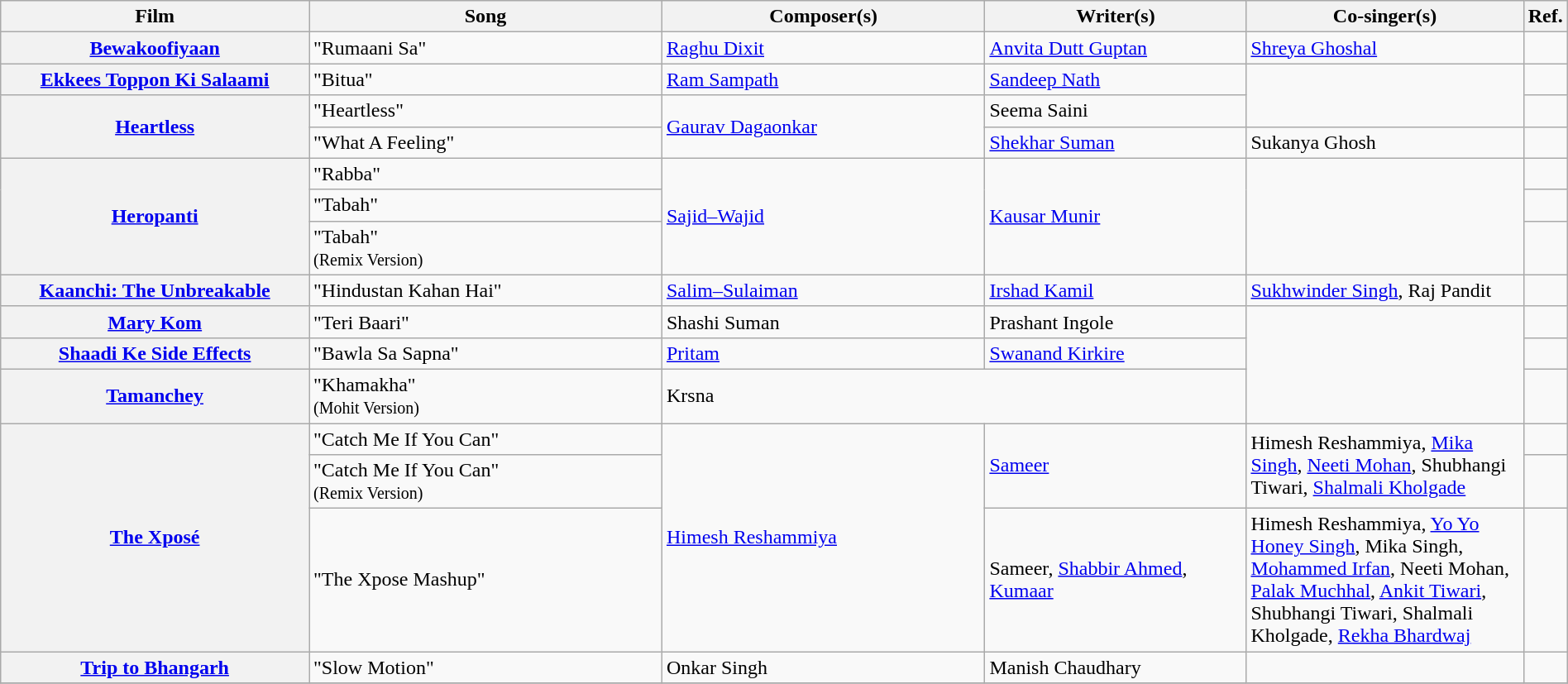<table class="wikitable plainrowheaders" width="100%" "textcolor:#000;">
<tr>
<th scope="col" width=20%><strong>Film</strong></th>
<th scope="col" width=23%><strong>Song</strong></th>
<th scope="col" width=21%><strong>Composer(s)</strong></th>
<th scope="col" width=17%><strong>Writer(s)</strong></th>
<th scope="col" width=18%><strong>Co-singer(s)</strong></th>
<th scope="col" width=1%><strong>Ref.</strong></th>
</tr>
<tr>
<th scope="row"><strong><a href='#'>Bewakoofiyaan</a></strong></th>
<td>"Rumaani Sa"</td>
<td><a href='#'>Raghu Dixit</a></td>
<td><a href='#'>Anvita Dutt Guptan</a></td>
<td><a href='#'>Shreya Ghoshal</a></td>
<td></td>
</tr>
<tr>
<th scope="row"><strong><a href='#'>Ekkees Toppon Ki Salaami</a></strong></th>
<td>"Bitua"</td>
<td><a href='#'>Ram Sampath</a></td>
<td><a href='#'>Sandeep Nath</a></td>
<td rowspan="2"></td>
<td></td>
</tr>
<tr>
<th scope="row" rowspan="2"><strong><a href='#'>Heartless</a></strong></th>
<td>"Heartless"</td>
<td rowspan="2"><a href='#'>Gaurav Dagaonkar</a></td>
<td>Seema Saini</td>
<td></td>
</tr>
<tr>
<td>"What A Feeling"</td>
<td><a href='#'>Shekhar Suman</a></td>
<td>Sukanya Ghosh</td>
<td></td>
</tr>
<tr>
<th scope="row" rowspan="3"><strong><a href='#'>Heropanti</a></strong></th>
<td>"Rabba"</td>
<td rowspan="3"><a href='#'>Sajid–Wajid</a></td>
<td rowspan="3"><a href='#'>Kausar Munir</a></td>
<td rowspan="3"></td>
<td></td>
</tr>
<tr>
<td>"Tabah"</td>
<td></td>
</tr>
<tr>
<td>"Tabah"<br><small>(Remix Version)</small></td>
<td></td>
</tr>
<tr>
<th scope="row"><strong><a href='#'>Kaanchi: The Unbreakable</a></strong></th>
<td>"Hindustan Kahan Hai"</td>
<td><a href='#'>Salim–Sulaiman</a></td>
<td><a href='#'>Irshad Kamil</a></td>
<td><a href='#'>Sukhwinder Singh</a>, Raj Pandit</td>
<td></td>
</tr>
<tr>
<th scope="row"><strong><a href='#'>Mary Kom</a></strong></th>
<td>"Teri Baari"</td>
<td>Shashi Suman</td>
<td>Prashant Ingole</td>
<td rowspan="3"></td>
<td></td>
</tr>
<tr>
<th scope="row"><strong><a href='#'>Shaadi Ke Side Effects</a></strong></th>
<td>"Bawla Sa Sapna"</td>
<td><a href='#'>Pritam</a></td>
<td><a href='#'>Swanand Kirkire</a></td>
<td></td>
</tr>
<tr>
<th scope="row"><strong><a href='#'>Tamanchey</a></strong></th>
<td>"Khamakha"<br><small>(Mohit Version)</small></td>
<td colspan="2">Krsna</td>
<td></td>
</tr>
<tr>
<th scope="row" rowspan="3"><strong><a href='#'>The Xposé</a></strong></th>
<td>"Catch Me If You Can"</td>
<td rowspan="3"><a href='#'>Himesh Reshammiya</a></td>
<td rowspan="2"><a href='#'>Sameer</a></td>
<td rowspan="2">Himesh Reshammiya, <a href='#'>Mika Singh</a>, <a href='#'>Neeti Mohan</a>, Shubhangi Tiwari, <a href='#'>Shalmali Kholgade</a></td>
<td></td>
</tr>
<tr>
<td>"Catch Me If You Can"<br><small>(Remix Version)</small></td>
<td></td>
</tr>
<tr>
<td>"The Xpose Mashup"</td>
<td>Sameer, <a href='#'>Shabbir Ahmed</a>, <a href='#'>Kumaar</a></td>
<td>Himesh Reshammiya, <a href='#'>Yo Yo Honey Singh</a>, Mika Singh, <a href='#'>Mohammed Irfan</a>, Neeti Mohan, <a href='#'>Palak Muchhal</a>, <a href='#'>Ankit Tiwari</a>, Shubhangi Tiwari, Shalmali Kholgade, <a href='#'>Rekha Bhardwaj</a></td>
<td></td>
</tr>
<tr>
<th scope="row"><strong><a href='#'>Trip to Bhangarh</a></strong></th>
<td>"Slow Motion"</td>
<td>Onkar Singh</td>
<td>Manish Chaudhary</td>
<td></td>
<td></td>
</tr>
<tr>
</tr>
</table>
